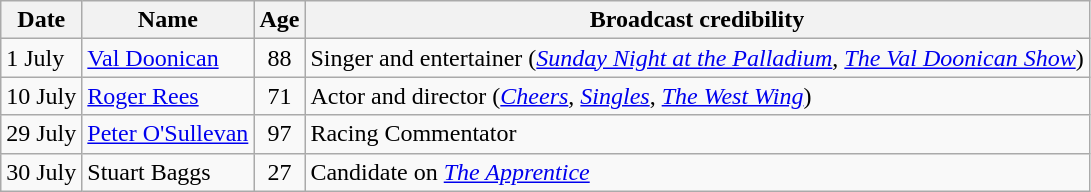<table class="wikitable">
<tr>
<th>Date</th>
<th>Name</th>
<th>Age</th>
<th>Broadcast credibility</th>
</tr>
<tr>
<td>1 July</td>
<td><a href='#'>Val Doonican</a></td>
<td align=center>88</td>
<td>Singer and entertainer (<em><a href='#'>Sunday Night at the Palladium</a></em>, <em><a href='#'>The Val Doonican Show</a></em>)</td>
</tr>
<tr>
<td>10 July</td>
<td><a href='#'>Roger Rees</a></td>
<td align=center>71</td>
<td>Actor and director (<em><a href='#'>Cheers</a></em>, <em><a href='#'>Singles</a></em>, <em><a href='#'>The West Wing</a></em>)</td>
</tr>
<tr>
<td>29 July</td>
<td><a href='#'>Peter O'Sullevan</a></td>
<td align=center>97</td>
<td>Racing Commentator</td>
</tr>
<tr>
<td>30 July</td>
<td>Stuart Baggs</td>
<td align=center>27</td>
<td>Candidate on <em><a href='#'>The Apprentice</a></em></td>
</tr>
</table>
